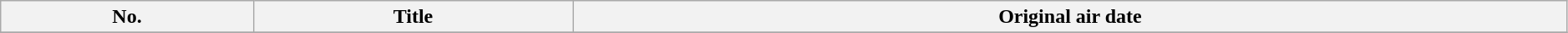<table class="wikitable plainrowheaders" style="width:99%;">
<tr>
<th>No.</th>
<th>Title</th>
<th>Original air date</th>
</tr>
<tr>
</tr>
</table>
